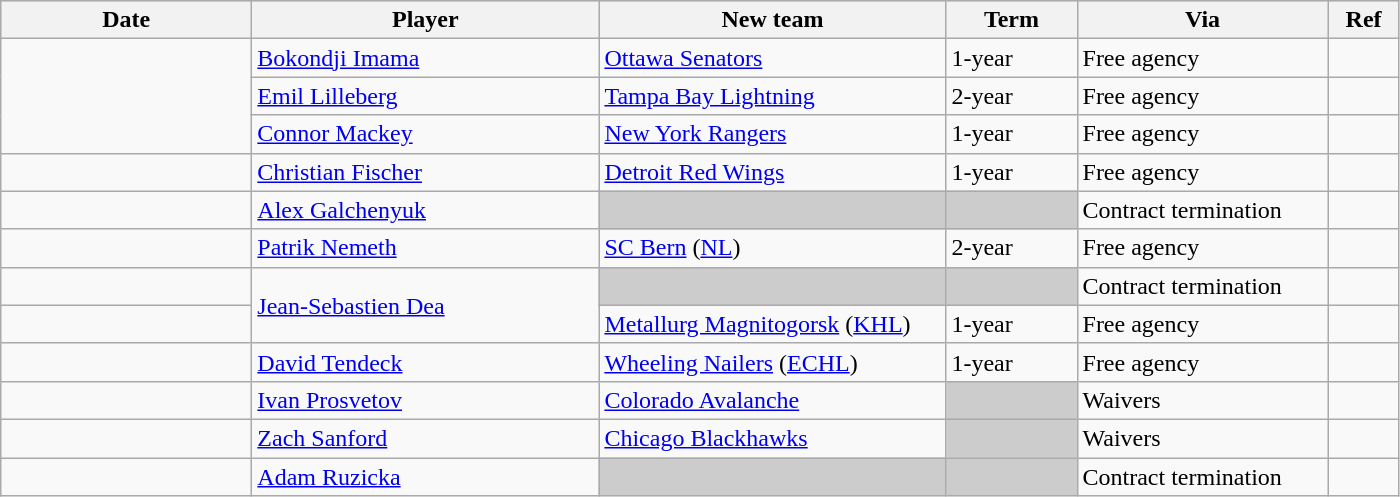<table class="wikitable">
<tr style="background:#ddd; text-align:center;">
<th style="width: 10em;">Date</th>
<th style="width: 14em;">Player</th>
<th style="width: 14em;">New team</th>
<th style="width: 5em;">Term</th>
<th style="width: 10em;">Via</th>
<th style="width: 2.5em;">Ref</th>
</tr>
<tr>
<td rowspan=3></td>
<td><a href='#'>Bokondji Imama</a></td>
<td><a href='#'>Ottawa Senators</a></td>
<td>1-year</td>
<td>Free agency</td>
<td></td>
</tr>
<tr>
<td><a href='#'>Emil Lilleberg</a></td>
<td><a href='#'>Tampa Bay Lightning</a></td>
<td>2-year</td>
<td>Free agency</td>
<td></td>
</tr>
<tr>
<td><a href='#'>Connor Mackey</a></td>
<td><a href='#'>New York Rangers</a></td>
<td>1-year</td>
<td>Free agency</td>
<td></td>
</tr>
<tr>
<td></td>
<td><a href='#'>Christian Fischer</a></td>
<td><a href='#'>Detroit Red Wings</a></td>
<td>1-year</td>
<td>Free agency</td>
<td></td>
</tr>
<tr>
<td></td>
<td><a href='#'>Alex Galchenyuk</a></td>
<td style="background:#ccc;"></td>
<td style="background:#ccc;"></td>
<td>Contract termination</td>
<td></td>
</tr>
<tr>
<td></td>
<td><a href='#'>Patrik Nemeth</a></td>
<td><a href='#'>SC Bern</a> (<a href='#'>NL</a>)</td>
<td>2-year</td>
<td>Free agency</td>
<td></td>
</tr>
<tr>
<td></td>
<td rowspan=2><a href='#'>Jean-Sebastien Dea</a></td>
<td style="background:#ccc;"></td>
<td style="background:#ccc;"></td>
<td>Contract termination</td>
<td></td>
</tr>
<tr>
<td></td>
<td><a href='#'>Metallurg Magnitogorsk</a> (<a href='#'>KHL</a>)</td>
<td>1-year</td>
<td>Free agency</td>
<td></td>
</tr>
<tr>
<td></td>
<td><a href='#'>David Tendeck</a></td>
<td><a href='#'>Wheeling Nailers</a> (<a href='#'>ECHL</a>)</td>
<td>1-year</td>
<td>Free agency</td>
<td></td>
</tr>
<tr>
<td></td>
<td><a href='#'>Ivan Prosvetov</a></td>
<td><a href='#'>Colorado Avalanche</a></td>
<td style="background:#ccc;"></td>
<td>Waivers</td>
<td></td>
</tr>
<tr>
<td></td>
<td><a href='#'>Zach Sanford</a></td>
<td><a href='#'>Chicago Blackhawks</a></td>
<td style="background:#ccc;"></td>
<td>Waivers</td>
<td></td>
</tr>
<tr>
<td></td>
<td><a href='#'>Adam Ruzicka</a></td>
<td style="background:#ccc;"></td>
<td style="background:#ccc;"></td>
<td>Contract termination</td>
<td></td>
</tr>
</table>
